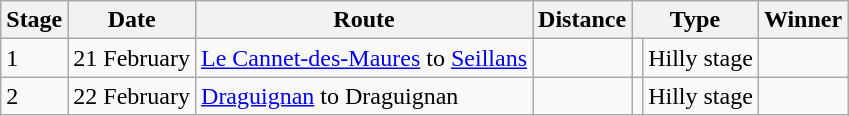<table class="wikitable">
<tr>
<th>Stage</th>
<th>Date</th>
<th>Route</th>
<th>Distance</th>
<th colspan=2>Type</th>
<th>Winner</th>
</tr>
<tr>
<td>1</td>
<td>21 February</td>
<td><a href='#'>Le Cannet-des-Maures</a> to <a href='#'>Seillans</a></td>
<td></td>
<td></td>
<td>Hilly stage</td>
<td></td>
</tr>
<tr>
<td>2</td>
<td>22 February</td>
<td><a href='#'>Draguignan</a> to Draguignan</td>
<td></td>
<td></td>
<td>Hilly stage</td>
<td></td>
</tr>
</table>
